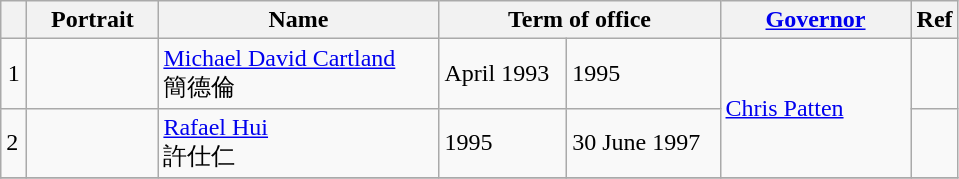<table class="wikitable"  style="text-align:left">
<tr>
<th width=10px></th>
<th width=80px>Portrait</th>
<th width=180px>Name</th>
<th width=180px colspan=2>Term of office</th>
<th width=120px><a href='#'>Governor</a></th>
<th>Ref</th>
</tr>
<tr>
<td align=center>1</td>
<td></td>
<td><a href='#'>Michael David Cartland</a><br>簡德倫</td>
<td>April 1993</td>
<td>1995</td>
<td rowspan="2"><a href='#'>Chris Patten</a><br></td>
<td></td>
</tr>
<tr>
<td>2</td>
<td></td>
<td><a href='#'>Rafael Hui</a><br>許仕仁</td>
<td>1995</td>
<td>30 June 1997</td>
<td></td>
</tr>
<tr>
</tr>
</table>
